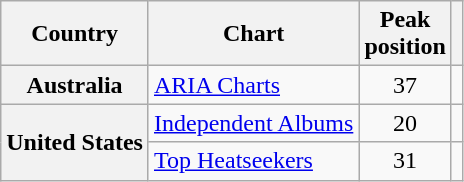<table class="wikitable plainrowheaders">
<tr>
<th scope="col">Country</th>
<th scope="col">Chart</th>
<th scope="col">Peak<br>position</th>
<th scope="col"></th>
</tr>
<tr>
<th scope="row">Australia</th>
<td><a href='#'>ARIA Charts</a></td>
<td style="text-align:center;">37</td>
<td></td>
</tr>
<tr>
<th scope="row" rowspan=2>United States</th>
<td><a href='#'>Independent Albums</a></td>
<td style="text-align:center;">20</td>
<td></td>
</tr>
<tr>
<td><a href='#'>Top Heatseekers</a></td>
<td style="text-align:center;">31</td>
<td></td>
</tr>
</table>
